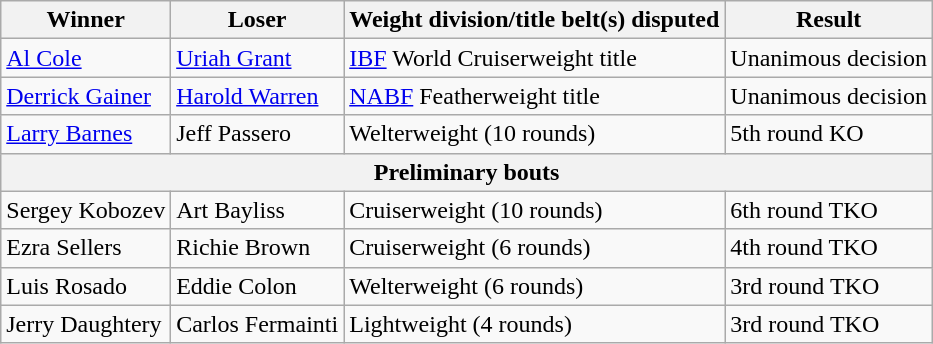<table class=wikitable>
<tr>
<th>Winner</th>
<th>Loser</th>
<th>Weight division/title belt(s) disputed</th>
<th>Result</th>
</tr>
<tr>
<td> <a href='#'>Al Cole</a></td>
<td> <a href='#'>Uriah Grant</a></td>
<td><a href='#'>IBF</a> World Cruiserweight title</td>
<td>Unanimous decision</td>
</tr>
<tr>
<td> <a href='#'>Derrick Gainer</a></td>
<td> <a href='#'>Harold Warren</a></td>
<td><a href='#'>NABF</a> Featherweight title</td>
<td>Unanimous decision</td>
</tr>
<tr>
<td> <a href='#'>Larry Barnes</a></td>
<td> Jeff Passero</td>
<td>Welterweight (10 rounds)</td>
<td>5th round KO</td>
</tr>
<tr>
<th colspan=4>Preliminary bouts</th>
</tr>
<tr>
<td> Sergey Kobozev</td>
<td> Art Bayliss</td>
<td>Cruiserweight (10 rounds)</td>
<td>6th round TKO</td>
</tr>
<tr>
<td> Ezra Sellers</td>
<td> Richie Brown</td>
<td>Cruiserweight (6 rounds)</td>
<td>4th round TKO</td>
</tr>
<tr>
<td> Luis Rosado</td>
<td> Eddie Colon</td>
<td>Welterweight (6 rounds)</td>
<td>3rd round TKO</td>
</tr>
<tr>
<td> Jerry Daughtery</td>
<td> Carlos Fermainti</td>
<td>Lightweight (4 rounds)</td>
<td>3rd round TKO</td>
</tr>
</table>
